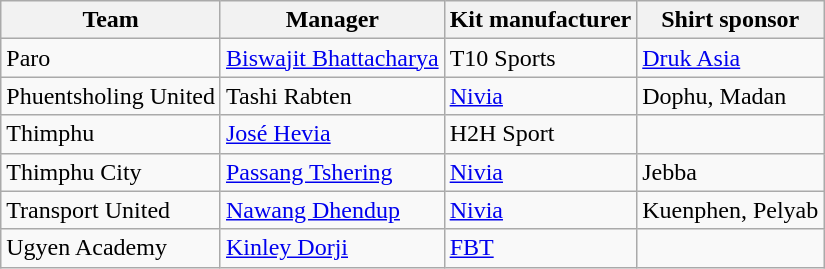<table class="wikitable sortable" style="text-align: left; font-size:100%">
<tr>
<th>Team</th>
<th>Manager</th>
<th>Kit manufacturer</th>
<th>Shirt sponsor</th>
</tr>
<tr>
<td>Paro</td>
<td> <a href='#'>Biswajit Bhattacharya</a></td>
<td>T10 Sports</td>
<td><a href='#'>Druk Asia</a></td>
</tr>
<tr>
<td>Phuentsholing United</td>
<td> Tashi Rabten</td>
<td><a href='#'>Nivia</a></td>
<td>Dophu, Madan</td>
</tr>
<tr>
<td>Thimphu</td>
<td> <a href='#'>José Hevia</a></td>
<td>H2H Sport</td>
<td></td>
</tr>
<tr>
<td>Thimphu City</td>
<td> <a href='#'>Passang Tshering</a></td>
<td><a href='#'>Nivia</a></td>
<td>Jebba</td>
</tr>
<tr>
<td>Transport United</td>
<td> <a href='#'>Nawang Dhendup</a></td>
<td><a href='#'>Nivia</a></td>
<td>Kuenphen, Pelyab</td>
</tr>
<tr>
<td>Ugyen Academy</td>
<td> <a href='#'>Kinley Dorji</a></td>
<td><a href='#'>FBT</a></td>
<td></td>
</tr>
</table>
